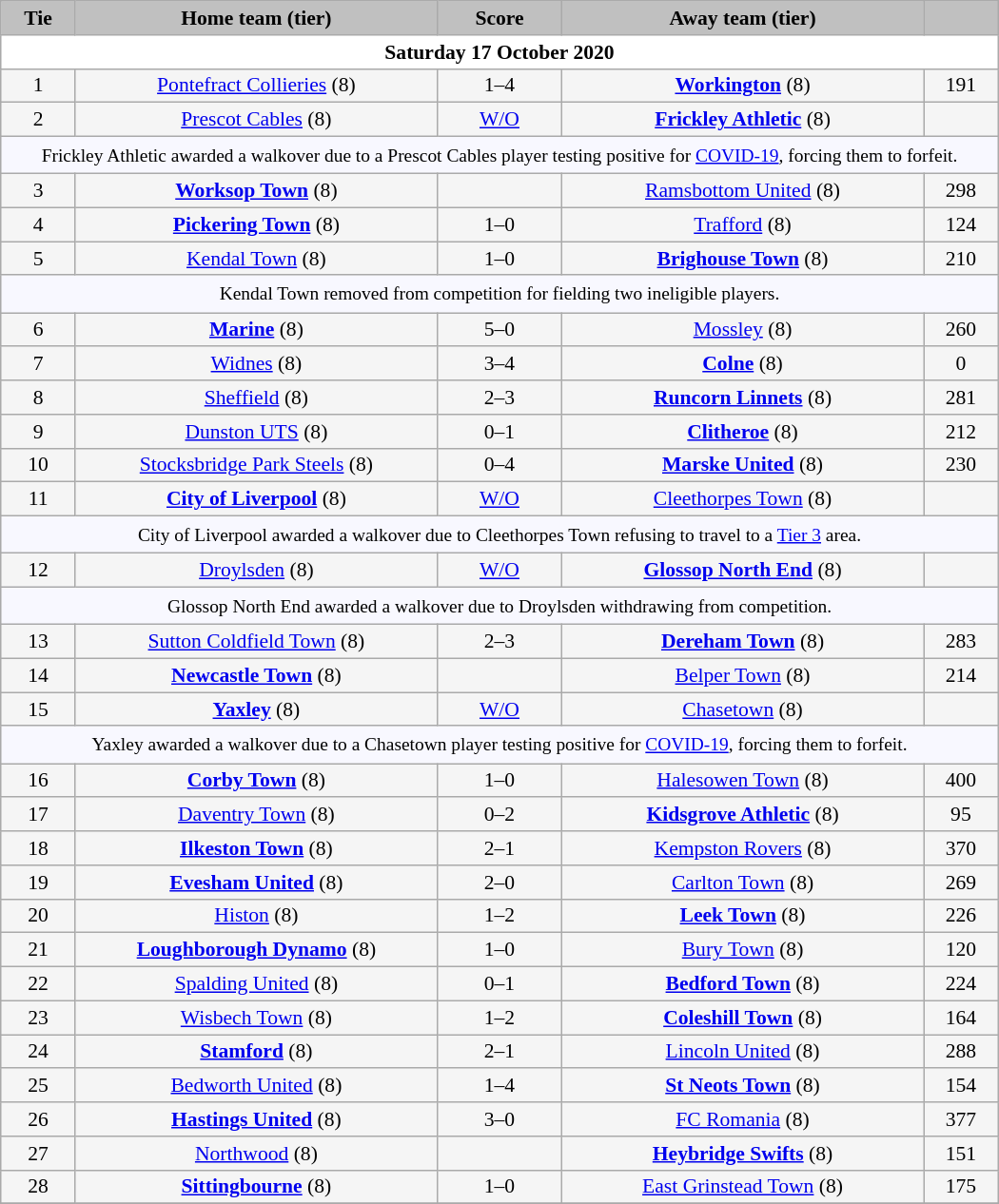<table class="wikitable" style="width: 700px; background:WhiteSmoke; text-align:center; font-size:90%">
<tr>
<td scope="col" style="width:  7.50%; background:silver;"><strong>Tie</strong></td>
<td scope="col" style="width: 36.25%; background:silver;"><strong>Home team (tier)</strong></td>
<td scope="col" style="width: 12.50%; background:silver;"><strong>Score</strong></td>
<td scope="col" style="width: 36.25%; background:silver;"><strong>Away team (tier)</strong></td>
<td scope="col" style="width:  7.50%; background:silver;"><strong></strong></td>
</tr>
<tr>
<td colspan="5" style= background:White><strong>Saturday 17 October 2020</strong></td>
</tr>
<tr>
<td>1</td>
<td><a href='#'>Pontefract Collieries</a> (8)</td>
<td>1–4</td>
<td><strong><a href='#'>Workington</a></strong> (8)</td>
<td>191</td>
</tr>
<tr>
<td>2</td>
<td><a href='#'>Prescot Cables</a> (8)</td>
<td><a href='#'>W/O</a></td>
<td><strong><a href='#'>Frickley Athletic</a></strong> (8)</td>
<td></td>
</tr>
<tr>
<td colspan="5" style="background:GhostWhite; height:20px; text-align:center; font-size:90%">Frickley Athletic awarded a walkover due to a Prescot Cables player testing positive for <a href='#'>COVID-19</a>, forcing them to forfeit.</td>
</tr>
<tr>
<td>3</td>
<td><strong><a href='#'>Worksop Town</a></strong> (8)</td>
<td></td>
<td><a href='#'>Ramsbottom United</a> (8)</td>
<td>298</td>
</tr>
<tr>
<td>4</td>
<td><strong><a href='#'>Pickering Town</a></strong> (8)</td>
<td>1–0</td>
<td><a href='#'>Trafford</a> (8)</td>
<td>124</td>
</tr>
<tr>
<td>5</td>
<td><a href='#'>Kendal Town</a> (8)</td>
<td>1–0</td>
<td><strong><a href='#'>Brighouse Town</a></strong> (8)</td>
<td>210</td>
</tr>
<tr>
<td colspan="5" style="background:GhostWhite; height:20px; text-align:center; font-size:90%">Kendal Town removed from competition for fielding two ineligible players.</td>
</tr>
<tr>
<td>6</td>
<td><strong><a href='#'>Marine</a></strong> (8)</td>
<td>5–0</td>
<td><a href='#'>Mossley</a> (8)</td>
<td>260</td>
</tr>
<tr>
<td>7</td>
<td><a href='#'>Widnes</a> (8)</td>
<td>3–4</td>
<td><strong><a href='#'>Colne</a></strong> (8)</td>
<td>0</td>
</tr>
<tr>
<td>8</td>
<td><a href='#'>Sheffield</a> (8)</td>
<td>2–3</td>
<td><strong><a href='#'>Runcorn Linnets</a></strong> (8)</td>
<td>281</td>
</tr>
<tr>
<td>9</td>
<td><a href='#'>Dunston UTS</a> (8)</td>
<td>0–1</td>
<td><strong><a href='#'>Clitheroe</a></strong> (8)</td>
<td>212</td>
</tr>
<tr>
<td>10</td>
<td><a href='#'>Stocksbridge Park Steels</a> (8)</td>
<td>0–4</td>
<td><strong><a href='#'>Marske United</a></strong> (8)</td>
<td>230</td>
</tr>
<tr>
<td>11</td>
<td><strong><a href='#'>City of Liverpool</a></strong> (8)</td>
<td><a href='#'>W/O</a></td>
<td><a href='#'>Cleethorpes Town</a> (8)</td>
<td></td>
</tr>
<tr>
<td colspan="5" style="background:GhostWhite; height:20px; text-align:center; font-size:90%">City of Liverpool awarded a walkover due to Cleethorpes Town refusing to travel to a <a href='#'>Tier 3</a> area.</td>
</tr>
<tr>
<td>12</td>
<td><a href='#'>Droylsden</a> (8)</td>
<td><a href='#'>W/O</a></td>
<td><strong><a href='#'>Glossop North End</a></strong> (8)</td>
<td></td>
</tr>
<tr>
<td colspan="5" style="background:GhostWhite; height:20px; text-align:center; font-size:90%">Glossop North End awarded a walkover due to Droylsden withdrawing from competition.</td>
</tr>
<tr>
<td>13</td>
<td><a href='#'>Sutton Coldfield Town</a> (8)</td>
<td>2–3</td>
<td><strong><a href='#'>Dereham Town</a></strong> (8)</td>
<td>283</td>
</tr>
<tr>
<td>14</td>
<td><strong><a href='#'>Newcastle Town</a></strong> (8)</td>
<td></td>
<td><a href='#'>Belper Town</a> (8)</td>
<td>214</td>
</tr>
<tr>
<td>15</td>
<td><strong><a href='#'>Yaxley</a></strong> (8)</td>
<td><a href='#'>W/O</a></td>
<td><a href='#'>Chasetown</a> (8)</td>
<td></td>
</tr>
<tr>
<td colspan="5" style="background:GhostWhite; height:20px; text-align:center; font-size:90%">Yaxley awarded a walkover due to a Chasetown player testing positive for <a href='#'>COVID-19</a>, forcing them to forfeit.</td>
</tr>
<tr>
<td>16</td>
<td><strong><a href='#'>Corby Town</a></strong> (8)</td>
<td>1–0</td>
<td><a href='#'>Halesowen Town</a> (8)</td>
<td>400</td>
</tr>
<tr>
<td>17</td>
<td><a href='#'>Daventry Town</a> (8)</td>
<td>0–2</td>
<td><strong><a href='#'>Kidsgrove Athletic</a></strong> (8)</td>
<td>95</td>
</tr>
<tr>
<td>18</td>
<td><strong><a href='#'>Ilkeston Town</a></strong> (8)</td>
<td>2–1</td>
<td><a href='#'>Kempston Rovers</a> (8)</td>
<td>370</td>
</tr>
<tr>
<td>19</td>
<td><strong><a href='#'>Evesham United</a></strong> (8)</td>
<td>2–0</td>
<td><a href='#'>Carlton Town</a> (8)</td>
<td>269</td>
</tr>
<tr>
<td>20</td>
<td><a href='#'>Histon</a> (8)</td>
<td>1–2</td>
<td><strong><a href='#'>Leek Town</a></strong> (8)</td>
<td>226</td>
</tr>
<tr>
<td>21</td>
<td><strong><a href='#'>Loughborough Dynamo</a></strong> (8)</td>
<td>1–0</td>
<td><a href='#'>Bury Town</a> (8)</td>
<td>120</td>
</tr>
<tr>
<td>22</td>
<td><a href='#'>Spalding United</a> (8)</td>
<td>0–1</td>
<td><strong><a href='#'>Bedford Town</a></strong> (8)</td>
<td>224</td>
</tr>
<tr>
<td>23</td>
<td><a href='#'>Wisbech Town</a> (8)</td>
<td>1–2</td>
<td><strong><a href='#'>Coleshill Town</a></strong> (8)</td>
<td>164</td>
</tr>
<tr>
<td>24</td>
<td><strong><a href='#'>Stamford</a></strong> (8)</td>
<td>2–1</td>
<td><a href='#'>Lincoln United</a> (8)</td>
<td>288</td>
</tr>
<tr>
<td>25</td>
<td><a href='#'>Bedworth United</a> (8)</td>
<td>1–4</td>
<td><strong><a href='#'>St Neots Town</a></strong> (8)</td>
<td>154</td>
</tr>
<tr>
<td>26</td>
<td><strong><a href='#'>Hastings United</a></strong> (8)</td>
<td>3–0</td>
<td><a href='#'>FC Romania</a> (8)</td>
<td>377</td>
</tr>
<tr>
<td>27</td>
<td><a href='#'>Northwood</a> (8)</td>
<td></td>
<td><strong><a href='#'>Heybridge Swifts</a></strong> (8)</td>
<td>151</td>
</tr>
<tr>
<td>28</td>
<td><strong><a href='#'>Sittingbourne</a></strong> (8)</td>
<td>1–0</td>
<td><a href='#'>East Grinstead Town</a> (8)</td>
<td>175</td>
</tr>
<tr>
</tr>
</table>
